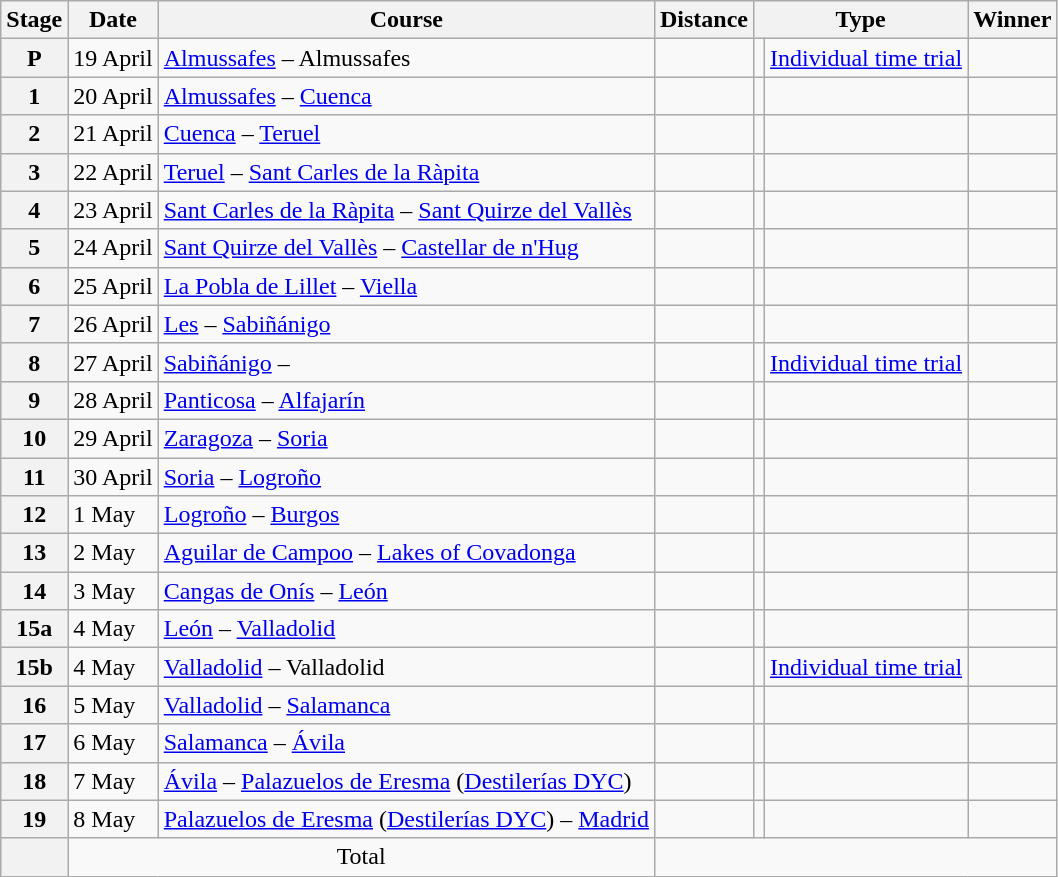<table class="wikitable">
<tr>
<th scope="col">Stage</th>
<th scope="col">Date</th>
<th scope="col">Course</th>
<th scope="col">Distance</th>
<th scope="col" colspan="2">Type</th>
<th scope="col">Winner</th>
</tr>
<tr>
<th scope="row">P</th>
<td>19 April</td>
<td><a href='#'>Almussafes</a> – Almussafes</td>
<td style="text-align:center;"></td>
<td></td>
<td><a href='#'>Individual time trial</a></td>
<td></td>
</tr>
<tr>
<th scope="row">1</th>
<td>20 April</td>
<td><a href='#'>Almussafes</a> – <a href='#'>Cuenca</a></td>
<td style="text-align:center;"></td>
<td></td>
<td></td>
<td></td>
</tr>
<tr>
<th scope="row">2</th>
<td>21 April</td>
<td><a href='#'>Cuenca</a> – <a href='#'>Teruel</a></td>
<td style="text-align:center;"></td>
<td></td>
<td></td>
<td></td>
</tr>
<tr>
<th scope="row">3</th>
<td>22 April</td>
<td><a href='#'>Teruel</a> – <a href='#'>Sant Carles de la Ràpita</a></td>
<td style="text-align:center;"></td>
<td></td>
<td></td>
<td></td>
</tr>
<tr>
<th scope="row">4</th>
<td>23 April</td>
<td><a href='#'>Sant Carles de la Ràpita</a> – <a href='#'>Sant Quirze del Vallès</a></td>
<td style="text-align:center;"></td>
<td></td>
<td></td>
<td></td>
</tr>
<tr>
<th scope="row">5</th>
<td>24 April</td>
<td><a href='#'>Sant Quirze del Vallès</a> – <a href='#'>Castellar de n'Hug</a></td>
<td style="text-align:center;"></td>
<td></td>
<td></td>
<td></td>
</tr>
<tr>
<th scope="row">6</th>
<td>25 April</td>
<td><a href='#'>La Pobla de Lillet</a> – <a href='#'>Viella</a></td>
<td style="text-align:center;"></td>
<td></td>
<td></td>
<td></td>
</tr>
<tr>
<th scope="row">7</th>
<td>26 April</td>
<td><a href='#'>Les</a> – <a href='#'>Sabiñánigo</a></td>
<td style="text-align:center;"></td>
<td></td>
<td></td>
<td></td>
</tr>
<tr>
<th scope="row">8</th>
<td>27 April</td>
<td><a href='#'>Sabiñánigo</a> – </td>
<td style="text-align:center;"></td>
<td></td>
<td><a href='#'>Individual time trial</a></td>
<td></td>
</tr>
<tr>
<th scope="row">9</th>
<td>28 April</td>
<td><a href='#'>Panticosa</a> – <a href='#'>Alfajarín</a></td>
<td style="text-align:center;"></td>
<td></td>
<td></td>
<td></td>
</tr>
<tr>
<th scope="row">10</th>
<td>29 April</td>
<td><a href='#'>Zaragoza</a> – <a href='#'>Soria</a></td>
<td style="text-align:center;"></td>
<td></td>
<td></td>
<td></td>
</tr>
<tr>
<th scope="row">11</th>
<td>30 April</td>
<td><a href='#'>Soria</a> – <a href='#'>Logroño</a></td>
<td style="text-align:center;"></td>
<td></td>
<td></td>
<td></td>
</tr>
<tr>
<th scope="row">12</th>
<td>1 May</td>
<td><a href='#'>Logroño</a> – <a href='#'>Burgos</a></td>
<td style="text-align:center;"></td>
<td></td>
<td></td>
<td></td>
</tr>
<tr>
<th scope="row">13</th>
<td>2 May</td>
<td><a href='#'>Aguilar de Campoo</a> – <a href='#'>Lakes of Covadonga</a></td>
<td style="text-align:center;"></td>
<td></td>
<td></td>
<td></td>
</tr>
<tr>
<th scope="row">14</th>
<td>3 May</td>
<td><a href='#'>Cangas de Onís</a> – <a href='#'>León</a></td>
<td style="text-align:center;"></td>
<td></td>
<td></td>
<td></td>
</tr>
<tr>
<th scope="row">15a</th>
<td>4 May</td>
<td><a href='#'>León</a> – <a href='#'>Valladolid</a></td>
<td style="text-align:center;"></td>
<td></td>
<td></td>
<td></td>
</tr>
<tr>
<th scope="row">15b</th>
<td>4 May</td>
<td><a href='#'>Valladolid</a> – Valladolid</td>
<td style="text-align:center;"></td>
<td></td>
<td><a href='#'>Individual time trial</a></td>
<td></td>
</tr>
<tr>
<th scope="row">16</th>
<td>5 May</td>
<td><a href='#'>Valladolid</a> – <a href='#'>Salamanca</a></td>
<td style="text-align:center;"></td>
<td></td>
<td></td>
<td></td>
</tr>
<tr>
<th scope="row">17</th>
<td>6 May</td>
<td><a href='#'>Salamanca</a> – <a href='#'>Ávila</a></td>
<td style="text-align:center;"></td>
<td></td>
<td></td>
<td></td>
</tr>
<tr>
<th scope="row">18</th>
<td>7 May</td>
<td><a href='#'>Ávila</a> – <a href='#'>Palazuelos de Eresma</a> (<a href='#'>Destilerías DYC</a>)</td>
<td style="text-align:center;"></td>
<td></td>
<td></td>
<td></td>
</tr>
<tr>
<th scope="row">19</th>
<td>8 May</td>
<td><a href='#'>Palazuelos de Eresma</a> (<a href='#'>Destilerías DYC</a>) – <a href='#'>Madrid</a></td>
<td style="text-align:center;"></td>
<td></td>
<td></td>
<td></td>
</tr>
<tr>
<th scope="row"></th>
<td colspan="2" style="text-align:center">Total</td>
<td colspan="4" style="text-align:center"></td>
</tr>
</table>
